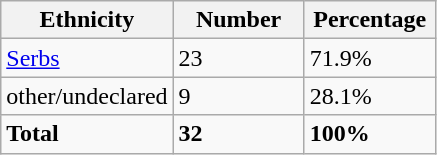<table class="wikitable">
<tr>
<th width="100px">Ethnicity</th>
<th width="80px">Number</th>
<th width="80px">Percentage</th>
</tr>
<tr>
<td><a href='#'>Serbs</a></td>
<td>23</td>
<td>71.9%</td>
</tr>
<tr>
<td>other/undeclared</td>
<td>9</td>
<td>28.1%</td>
</tr>
<tr>
<td><strong>Total</strong></td>
<td><strong>32</strong></td>
<td><strong>100%</strong></td>
</tr>
</table>
